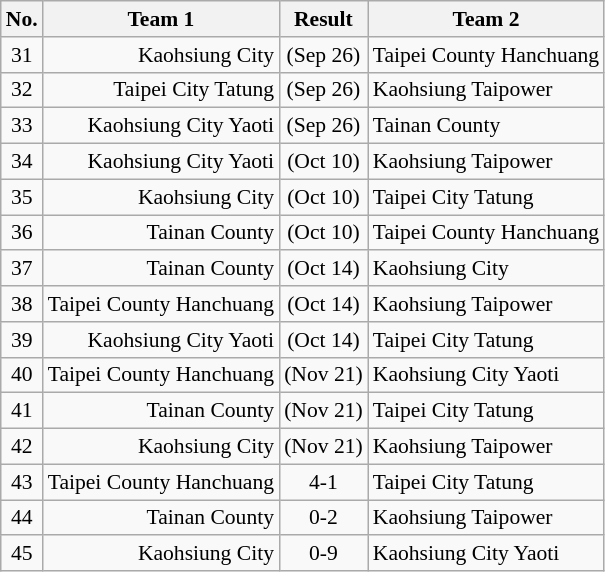<table class="wikitable" style="font-size: 90%; text-align: center;">
<tr>
<th>No.</th>
<th>Team 1</th>
<th>Result</th>
<th>Team 2</th>
</tr>
<tr>
<td>31</td>
<td align="right">Kaohsiung City</td>
<td>(Sep 26)</td>
<td align="left">Taipei County Hanchuang</td>
</tr>
<tr>
<td>32</td>
<td align="right">Taipei City Tatung</td>
<td>(Sep 26)</td>
<td align="left">Kaohsiung Taipower</td>
</tr>
<tr>
<td>33</td>
<td align="right">Kaohsiung City Yaoti</td>
<td>(Sep 26)</td>
<td align="left">Tainan County</td>
</tr>
<tr>
<td>34</td>
<td align="right">Kaohsiung City Yaoti</td>
<td>(Oct 10)</td>
<td align="left">Kaohsiung Taipower</td>
</tr>
<tr>
<td>35</td>
<td align="right">Kaohsiung City</td>
<td>(Oct 10)</td>
<td align="left">Taipei City Tatung</td>
</tr>
<tr>
<td>36</td>
<td align="right">Tainan County</td>
<td>(Oct 10)</td>
<td align="left">Taipei County Hanchuang</td>
</tr>
<tr>
<td>37</td>
<td align="right">Tainan County</td>
<td>(Oct 14)</td>
<td align="left">Kaohsiung City</td>
</tr>
<tr>
<td>38</td>
<td align="right">Taipei County Hanchuang</td>
<td>(Oct 14)</td>
<td align="left">Kaohsiung Taipower</td>
</tr>
<tr>
<td>39</td>
<td align="right">Kaohsiung City Yaoti</td>
<td>(Oct 14)</td>
<td align="left">Taipei City Tatung</td>
</tr>
<tr>
<td>40</td>
<td align="right">Taipei County Hanchuang</td>
<td>(Nov 21)</td>
<td align="left">Kaohsiung City Yaoti</td>
</tr>
<tr>
<td>41</td>
<td align="right">Tainan County</td>
<td>(Nov 21)</td>
<td align="left">Taipei City Tatung</td>
</tr>
<tr>
<td>42</td>
<td align="right">Kaohsiung City</td>
<td>(Nov 21)</td>
<td align="left">Kaohsiung Taipower</td>
</tr>
<tr>
<td>43</td>
<td align="right">Taipei County Hanchuang</td>
<td>4-1</td>
<td align="left">Taipei City Tatung</td>
</tr>
<tr>
<td>44</td>
<td align="right">Tainan County</td>
<td>0-2</td>
<td align="left">Kaohsiung Taipower</td>
</tr>
<tr>
<td>45</td>
<td align="right">Kaohsiung City</td>
<td>0-9</td>
<td align="left">Kaohsiung City Yaoti</td>
</tr>
</table>
